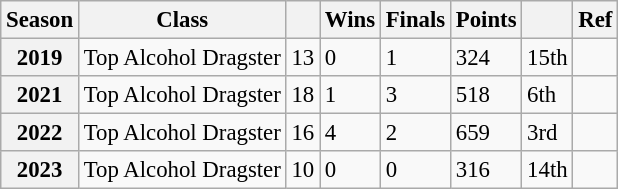<table class="wikitable" style="font-size: 95%;">
<tr>
<th scope="col">Season</th>
<th scope="col">Class</th>
<th scope="col"></th>
<th scope="col">Wins</th>
<th scope="col">Finals</th>
<th>Points</th>
<th scope="col"></th>
<th>Ref</th>
</tr>
<tr>
<th>2019</th>
<td>Top Alcohol Dragster</td>
<td>13</td>
<td>0</td>
<td>1</td>
<td>324</td>
<td>15th</td>
<td></td>
</tr>
<tr>
<th>2021</th>
<td>Top Alcohol Dragster</td>
<td>18</td>
<td>1</td>
<td>3</td>
<td>518</td>
<td>6th</td>
<td></td>
</tr>
<tr>
<th>2022</th>
<td>Top Alcohol Dragster</td>
<td>16</td>
<td>4</td>
<td>2</td>
<td>659</td>
<td>3rd</td>
<td></td>
</tr>
<tr>
<th>2023</th>
<td>Top Alcohol Dragster</td>
<td>10</td>
<td>0</td>
<td>0</td>
<td>316</td>
<td>14th</td>
<td></td>
</tr>
</table>
